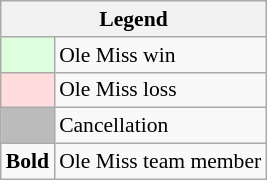<table class="wikitable" style="font-size:90%">
<tr>
<th colspan="2">Legend</th>
</tr>
<tr>
<td bgcolor="#ddffdd"> </td>
<td>Ole Miss win</td>
</tr>
<tr>
<td bgcolor="#ffdddd"> </td>
<td>Ole Miss loss</td>
</tr>
<tr>
<td bgcolor="#bbbbbb"> </td>
<td>Cancellation</td>
</tr>
<tr>
<td><strong>Bold</strong></td>
<td>Ole Miss team member</td>
</tr>
</table>
